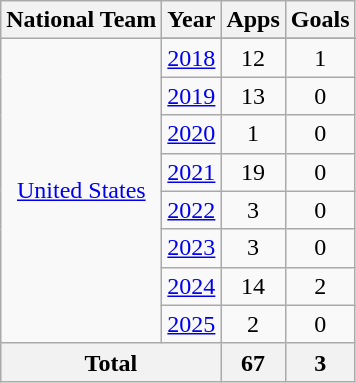<table class="wikitable" style="text-align:center">
<tr>
<th>National Team</th>
<th>Year</th>
<th>Apps</th>
<th>Goals</th>
</tr>
<tr>
<td rowspan=9><a href='#'>United States</a></td>
</tr>
<tr>
<td><a href='#'>2018</a></td>
<td>12</td>
<td>1</td>
</tr>
<tr>
<td><a href='#'>2019</a></td>
<td>13</td>
<td>0</td>
</tr>
<tr>
<td><a href='#'>2020</a></td>
<td>1</td>
<td>0</td>
</tr>
<tr>
<td><a href='#'>2021</a></td>
<td>19</td>
<td>0</td>
</tr>
<tr>
<td><a href='#'>2022</a></td>
<td>3</td>
<td>0</td>
</tr>
<tr>
<td><a href='#'>2023</a></td>
<td>3</td>
<td>0</td>
</tr>
<tr>
<td><a href='#'>2024</a></td>
<td>14</td>
<td>2</td>
</tr>
<tr>
<td><a href='#'>2025</a></td>
<td>2</td>
<td>0</td>
</tr>
<tr>
<th colspan=2>Total</th>
<th>67</th>
<th>3</th>
</tr>
</table>
